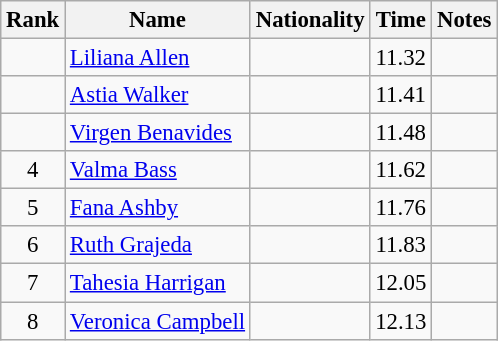<table class="wikitable sortable" style="text-align:center;font-size:95%">
<tr>
<th>Rank</th>
<th>Name</th>
<th>Nationality</th>
<th>Time</th>
<th>Notes</th>
</tr>
<tr>
<td></td>
<td align=left><a href='#'>Liliana Allen</a></td>
<td align=left></td>
<td>11.32</td>
<td></td>
</tr>
<tr>
<td></td>
<td align=left><a href='#'>Astia Walker</a></td>
<td align=left></td>
<td>11.41</td>
<td></td>
</tr>
<tr>
<td></td>
<td align=left><a href='#'>Virgen Benavides</a></td>
<td align=left></td>
<td>11.48</td>
<td></td>
</tr>
<tr>
<td>4</td>
<td align=left><a href='#'>Valma Bass</a></td>
<td align=left></td>
<td>11.62</td>
<td></td>
</tr>
<tr>
<td>5</td>
<td align=left><a href='#'>Fana Ashby</a></td>
<td align=left></td>
<td>11.76</td>
<td></td>
</tr>
<tr>
<td>6</td>
<td align=left><a href='#'>Ruth Grajeda</a></td>
<td align=left></td>
<td>11.83</td>
<td></td>
</tr>
<tr>
<td>7</td>
<td align=left><a href='#'>Tahesia Harrigan</a></td>
<td align=left></td>
<td>12.05</td>
<td></td>
</tr>
<tr>
<td>8</td>
<td align=left><a href='#'>Veronica Campbell</a></td>
<td align=left></td>
<td>12.13</td>
<td></td>
</tr>
</table>
